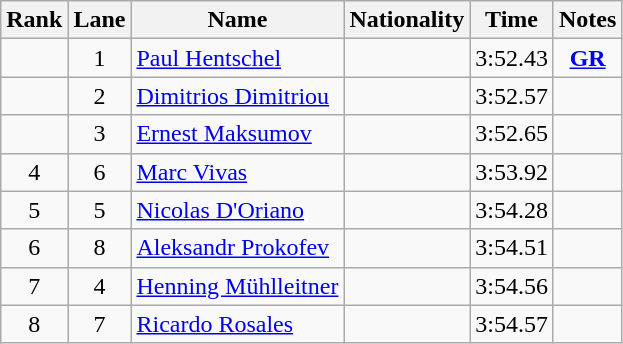<table class='wikitable sortable' style='text-align:center'>
<tr>
<th>Rank</th>
<th>Lane</th>
<th>Name</th>
<th>Nationality</th>
<th>Time</th>
<th>Notes</th>
</tr>
<tr>
<td></td>
<td>1</td>
<td align=left><a href='#'>Paul Hentschel</a></td>
<td align=left></td>
<td>3:52.43</td>
<td><a href='#'><strong>GR</strong></a></td>
</tr>
<tr>
<td></td>
<td>2</td>
<td align=left><a href='#'>Dimitrios Dimitriou</a></td>
<td align=left></td>
<td>3:52.57</td>
<td></td>
</tr>
<tr>
<td></td>
<td>3</td>
<td align=left><a href='#'>Ernest Maksumov</a></td>
<td align=left></td>
<td>3:52.65</td>
<td></td>
</tr>
<tr>
<td>4</td>
<td>6</td>
<td align=left><a href='#'>Marc Vivas</a></td>
<td align=left></td>
<td>3:53.92</td>
<td></td>
</tr>
<tr>
<td>5</td>
<td>5</td>
<td align=left><a href='#'>Nicolas D'Oriano</a></td>
<td align=left></td>
<td>3:54.28</td>
<td></td>
</tr>
<tr>
<td>6</td>
<td>8</td>
<td align=left><a href='#'>Aleksandr Prokofev</a></td>
<td align=left></td>
<td>3:54.51</td>
<td></td>
</tr>
<tr>
<td>7</td>
<td>4</td>
<td align=left><a href='#'>Henning Mühlleitner</a></td>
<td align=left></td>
<td>3:54.56</td>
<td></td>
</tr>
<tr>
<td>8</td>
<td>7</td>
<td align=left><a href='#'>Ricardo Rosales</a></td>
<td align=left></td>
<td>3:54.57</td>
<td></td>
</tr>
</table>
